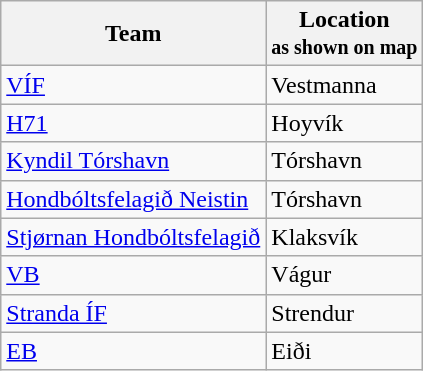<table class=wikitable>
<tr>
<th>Team</th>
<th>Location<br><small>as shown on map</small></th>
</tr>
<tr>
<td><a href='#'>VÍF</a></td>
<td>Vestmanna</td>
</tr>
<tr>
<td><a href='#'>H71</a></td>
<td>Hoyvík</td>
</tr>
<tr>
<td><a href='#'>Kyndil Tórshavn</a></td>
<td>Tórshavn</td>
</tr>
<tr>
<td><a href='#'>Hondbóltsfelagið Neistin</a></td>
<td>Tórshavn</td>
</tr>
<tr>
<td><a href='#'>Stjørnan Hondbóltsfelagið</a></td>
<td>Klaksvík</td>
</tr>
<tr>
<td><a href='#'>VB</a></td>
<td>Vágur</td>
</tr>
<tr>
<td><a href='#'>Stranda ÍF</a></td>
<td>Strendur</td>
</tr>
<tr>
<td><a href='#'>EB</a></td>
<td>Eiði</td>
</tr>
</table>
